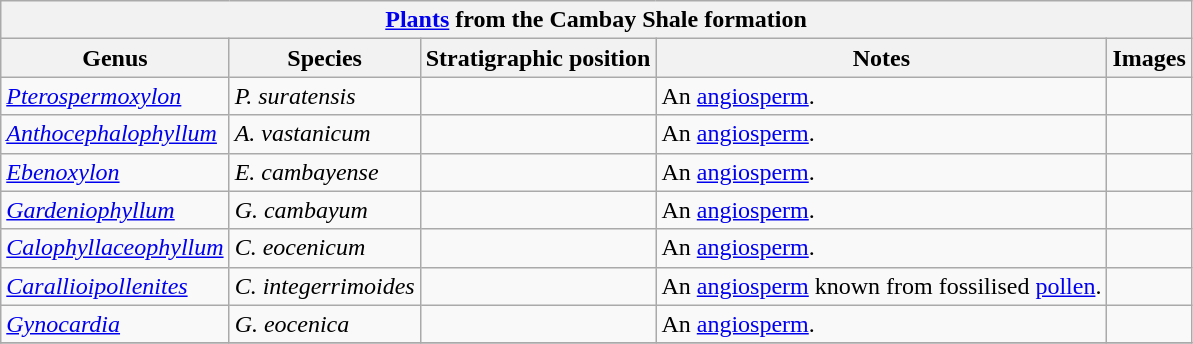<table class="wikitable" align="center">
<tr>
<th colspan="7" align="center"><strong><a href='#'>Plants</a> from the Cambay Shale formation</strong></th>
</tr>
<tr>
<th>Genus</th>
<th>Species</th>
<th>Stratigraphic position</th>
<th>Notes</th>
<th>Images</th>
</tr>
<tr>
<td><em><a href='#'>Pterospermoxylon</a></em></td>
<td><em> P. suratensis</em></td>
<td></td>
<td>An <a href='#'>angiosperm</a>.</td>
<td></td>
</tr>
<tr>
<td><em><a href='#'>Anthocephalophyllum</a></em></td>
<td><em> A. vastanicum</em></td>
<td></td>
<td>An <a href='#'>angiosperm</a>.</td>
<td></td>
</tr>
<tr>
<td><em><a href='#'>Ebenoxylon</a></em></td>
<td><em> E. cambayense</em></td>
<td></td>
<td>An <a href='#'>angiosperm</a>.</td>
<td></td>
</tr>
<tr>
<td><em><a href='#'>Gardeniophyllum</a></em></td>
<td><em> G. cambayum</em></td>
<td></td>
<td>An <a href='#'>angiosperm</a>.</td>
<td></td>
</tr>
<tr>
<td><em><a href='#'>Calophyllaceophyllum</a></em></td>
<td><em> C. eocenicum</em></td>
<td></td>
<td>An <a href='#'>angiosperm</a>.</td>
<td></td>
</tr>
<tr>
<td><em><a href='#'>Carallioipollenites</a></em></td>
<td><em> C. integerrimoides</em></td>
<td></td>
<td>An <a href='#'>angiosperm</a> known from fossilised <a href='#'>pollen</a>.</td>
<td></td>
</tr>
<tr>
<td><em><a href='#'>Gynocardia</a></em></td>
<td><em> G. eocenica</em></td>
<td></td>
<td>An <a href='#'>angiosperm</a>.</td>
<td></td>
</tr>
<tr>
</tr>
</table>
